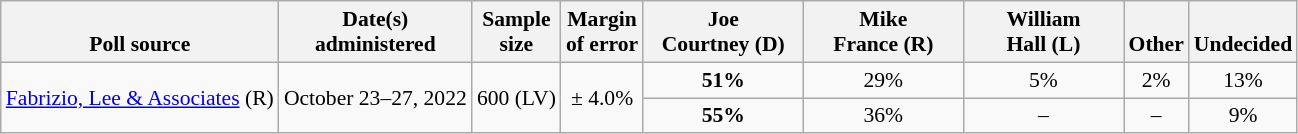<table class="wikitable" style="font-size:90%;text-align:center;">
<tr valign=bottom>
<th>Poll source</th>
<th>Date(s)<br>administered</th>
<th>Sample<br>size</th>
<th>Margin<br>of error</th>
<th style="width:100px;">Joe<br>Courtney (D)</th>
<th style="width:100px;">Mike<br>France (R)</th>
<th style="width:100px;">William<br>Hall (L)</th>
<th>Other</th>
<th>Undecided</th>
</tr>
<tr>
<td rowspan=2 style="text-align:left;"><a href='#'>Fabrizio, Lee & Associates</a> (R)</td>
<td rowspan=2>October 23–27, 2022</td>
<td rowspan=2>600 (LV)</td>
<td rowspan=2>± 4.0%</td>
<td><strong>51%</strong></td>
<td>29%</td>
<td>5%</td>
<td>2%</td>
<td>13%</td>
</tr>
<tr>
<td><strong>55%</strong></td>
<td>36%</td>
<td>–</td>
<td>–</td>
<td>9%</td>
</tr>
</table>
